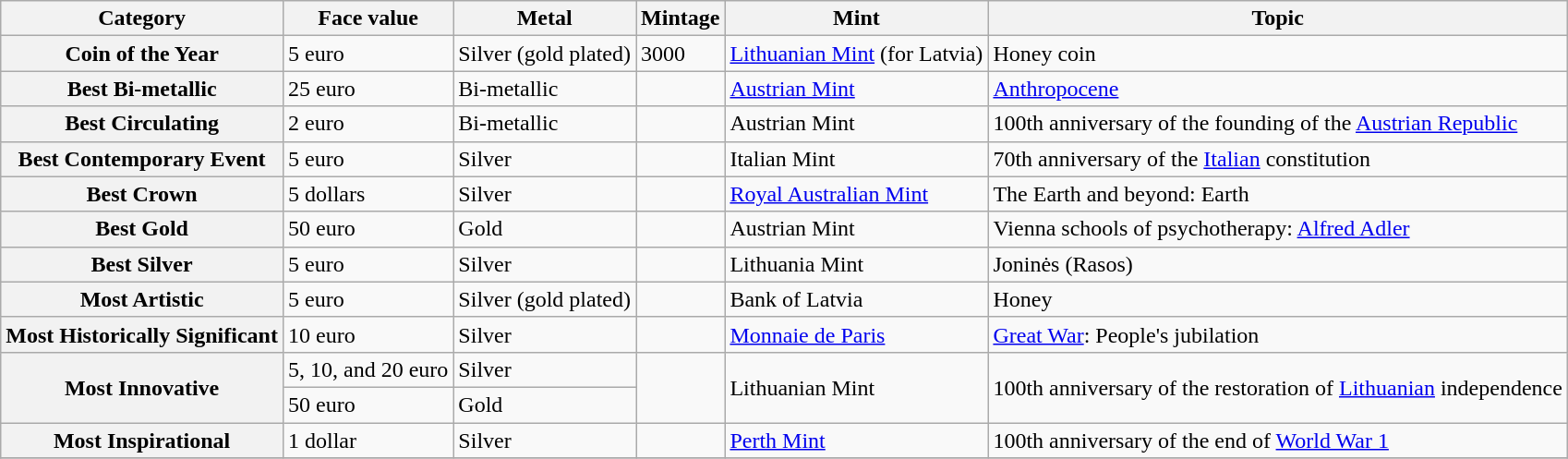<table class="wikitable plainrowheaders">
<tr>
<th>Category</th>
<th>Face value</th>
<th>Metal</th>
<th>Mintage</th>
<th>Mint</th>
<th>Topic</th>
</tr>
<tr>
<th scope="row">Coin of the Year</th>
<td>5 euro</td>
<td>Silver (gold plated)</td>
<td>3000</td>
<td><a href='#'>Lithuanian Mint</a> (for Latvia)</td>
<td>Honey coin</td>
</tr>
<tr>
<th scope="row">Best Bi-metallic</th>
<td>25 euro</td>
<td>Bi-metallic</td>
<td></td>
<td><a href='#'>Austrian Mint</a></td>
<td><a href='#'>Anthropocene</a></td>
</tr>
<tr>
<th scope="row">Best Circulating</th>
<td>2 euro</td>
<td>Bi-metallic</td>
<td></td>
<td>Austrian Mint</td>
<td>100th anniversary of the founding of the <a href='#'>Austrian Republic</a></td>
</tr>
<tr>
<th scope="row">Best Contemporary Event</th>
<td>5 euro</td>
<td>Silver</td>
<td></td>
<td>Italian Mint</td>
<td>70th anniversary of the <a href='#'>Italian</a> constitution</td>
</tr>
<tr>
<th scope="row">Best Crown</th>
<td>5 dollars</td>
<td>Silver</td>
<td></td>
<td><a href='#'>Royal Australian Mint</a></td>
<td>The Earth and beyond: Earth</td>
</tr>
<tr>
<th scope="row">Best Gold</th>
<td>50 euro</td>
<td>Gold</td>
<td></td>
<td>Austrian Mint</td>
<td>Vienna schools of psychotherapy: <a href='#'>Alfred Adler</a></td>
</tr>
<tr>
<th scope="row">Best Silver</th>
<td>5 euro</td>
<td>Silver</td>
<td></td>
<td>Lithuania Mint</td>
<td>Joninės (Rasos)</td>
</tr>
<tr>
<th scope="row">Most Artistic</th>
<td>5 euro</td>
<td>Silver (gold plated)</td>
<td></td>
<td>Bank of Latvia</td>
<td>Honey</td>
</tr>
<tr>
<th scope="row">Most Historically Significant</th>
<td>10 euro</td>
<td>Silver</td>
<td></td>
<td><a href='#'>Monnaie de Paris</a></td>
<td><a href='#'>Great War</a>: People's jubilation</td>
</tr>
<tr>
<th rowspan="2" scope="row">Most Innovative</th>
<td>5, 10, and 20 euro</td>
<td>Silver</td>
<td rowspan="2"></td>
<td rowspan="2">Lithuanian Mint</td>
<td rowspan="2">100th anniversary of the restoration of <a href='#'>Lithuanian</a> independence</td>
</tr>
<tr>
<td>50 euro</td>
<td>Gold</td>
</tr>
<tr>
<th scope="row">Most Inspirational</th>
<td>1 dollar</td>
<td>Silver</td>
<td></td>
<td><a href='#'>Perth Mint</a></td>
<td>100th anniversary of the end of <a href='#'>World War 1</a></td>
</tr>
<tr>
</tr>
</table>
